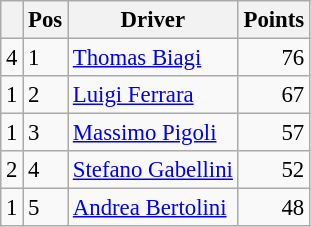<table class="wikitable" style="font-size: 95%;">
<tr>
<th></th>
<th>Pos</th>
<th>Driver</th>
<th>Points</th>
</tr>
<tr>
<td align="left"> 4</td>
<td>1</td>
<td> <a href='#'>Thomas Biagi</a></td>
<td align="right">76</td>
</tr>
<tr>
<td align="left"> 1</td>
<td>2</td>
<td> <a href='#'>Luigi Ferrara</a></td>
<td align="right">67</td>
</tr>
<tr>
<td align="left"> 1</td>
<td>3</td>
<td> <a href='#'>Massimo Pigoli</a></td>
<td align="right">57</td>
</tr>
<tr>
<td align="left"> 2</td>
<td>4</td>
<td> <a href='#'>Stefano Gabellini</a></td>
<td align="right">52</td>
</tr>
<tr>
<td align="left"> 1</td>
<td>5</td>
<td> <a href='#'>Andrea Bertolini</a></td>
<td align="right">48</td>
</tr>
</table>
